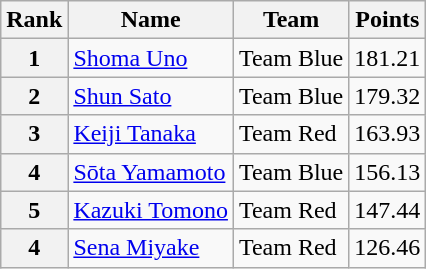<table class="wikitable sortable">
<tr>
<th>Rank</th>
<th>Name</th>
<th>Team</th>
<th>Points</th>
</tr>
<tr>
<th>1</th>
<td> <a href='#'>Shoma Uno</a></td>
<td>Team Blue</td>
<td align="center">181.21</td>
</tr>
<tr>
<th>2</th>
<td> <a href='#'>Shun Sato</a></td>
<td>Team Blue</td>
<td align="center">179.32</td>
</tr>
<tr>
<th>3</th>
<td> <a href='#'>Keiji Tanaka</a></td>
<td>Team Red</td>
<td align="center">163.93</td>
</tr>
<tr>
<th>4</th>
<td> <a href='#'>Sōta Yamamoto</a></td>
<td>Team Blue</td>
<td align="center">156.13</td>
</tr>
<tr>
<th>5</th>
<td> <a href='#'>Kazuki Tomono</a></td>
<td>Team Red</td>
<td align="center">147.44</td>
</tr>
<tr>
<th>4</th>
<td> <a href='#'>Sena Miyake</a></td>
<td>Team Red</td>
<td align="center">126.46</td>
</tr>
</table>
